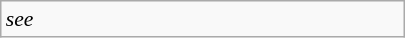<table class="wikitable floatright" style="font-size: 0.9em; width: 270px">
<tr>
<td><em>see </em></td>
</tr>
</table>
